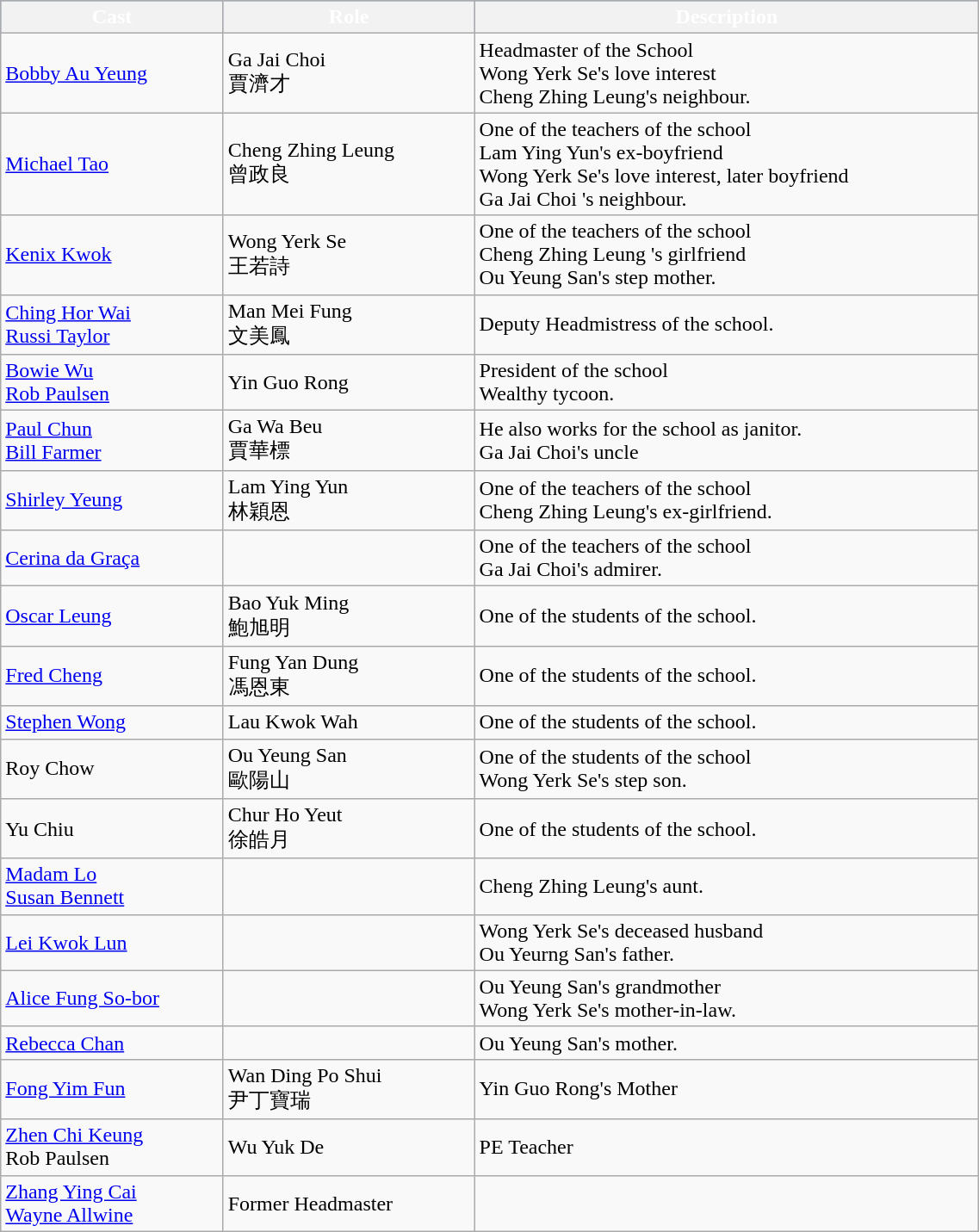<table class="wikitable" width="60%">
<tr style="background:cornflowerblue; color:white" align=center>
<th style="width:6%">Cast</th>
<th style="width:6%">Role</th>
<th style="width:15%">Description</th>
</tr>
<tr>
<td><a href='#'>Bobby Au Yeung</a><br></td>
<td>Ga Jai Choi  <br> 賈濟才</td>
<td>Headmaster of the School<br>Wong Yerk Se's love interest<br>Cheng Zhing Leung's neighbour.</td>
</tr>
<tr>
<td><a href='#'>Michael Tao</a><br></td>
<td>Cheng Zhing Leung  <br> 曾政良</td>
<td>One of the teachers of the school<br>Lam Ying Yun's ex-boyfriend<br>Wong Yerk Se's love interest, later boyfriend<br>Ga Jai Choi 's neighbour.</td>
</tr>
<tr>
<td><a href='#'>Kenix Kwok</a><br></td>
<td>Wong Yerk Se <br>  王若詩</td>
<td>One of the teachers of the school<br>Cheng Zhing Leung 's girlfriend<br>Ou Yeung San's step mother.</td>
</tr>
<tr>
<td><a href='#'>Ching Hor Wai</a><br><a href='#'>Russi Taylor</a></td>
<td>Man Mei Fung <br> 文美鳳</td>
<td>Deputy Headmistress of the school.</td>
</tr>
<tr>
<td><a href='#'>Bowie Wu</a><br><a href='#'>Rob Paulsen</a></td>
<td>Yin Guo Rong</td>
<td>President of the school<br>Wealthy tycoon.</td>
</tr>
<tr>
<td><a href='#'>Paul Chun</a><br><a href='#'>Bill Farmer</a></td>
<td>Ga Wa Beu <br>  賈華標</td>
<td>He also works for the school as janitor. <br> Ga Jai Choi's uncle</td>
</tr>
<tr>
<td><a href='#'>Shirley Yeung</a></td>
<td>Lam Ying Yun <br> 林穎恩</td>
<td>One of the teachers of the school<br>Cheng Zhing Leung's ex-girlfriend.</td>
</tr>
<tr>
<td><a href='#'>Cerina da Graça</a></td>
<td></td>
<td>One of the teachers of the school<br>Ga Jai Choi's admirer.</td>
</tr>
<tr>
<td><a href='#'>Oscar Leung</a></td>
<td>Bao Yuk Ming<br> 鮑旭明</td>
<td>One of the students of the school.</td>
</tr>
<tr>
<td><a href='#'>Fred Cheng</a></td>
<td>Fung Yan Dung<br> 馮恩東</td>
<td>One of the students of the school.</td>
</tr>
<tr>
<td><a href='#'>Stephen Wong</a></td>
<td>Lau Kwok Wah</td>
<td>One of the students of the school.</td>
</tr>
<tr>
<td>Roy Chow</td>
<td>Ou Yeung San <br> 歐陽山</td>
<td>One of the students of the school<br>Wong Yerk Se's step son.</td>
</tr>
<tr>
<td>Yu Chiu</td>
<td>Chur Ho Yeut <br> 徐皓月</td>
<td>One of the students of the school.</td>
</tr>
<tr>
<td><a href='#'>Madam Lo</a><br><a href='#'>Susan Bennett</a></td>
<td></td>
<td>Cheng Zhing Leung's aunt.</td>
</tr>
<tr>
<td><a href='#'>Lei Kwok Lun</a></td>
<td></td>
<td>Wong Yerk Se's deceased husband<br>Ou Yeurng San's father.</td>
</tr>
<tr>
<td><a href='#'>Alice Fung So-bor</a></td>
<td></td>
<td>Ou Yeung San's grandmother<br>Wong Yerk Se's mother-in-law.</td>
</tr>
<tr>
<td><a href='#'>Rebecca Chan</a></td>
<td></td>
<td>Ou Yeung San's mother.</td>
</tr>
<tr>
<td><a href='#'>Fong Yim Fun</a></td>
<td>Wan Ding Po Shui <br> 尹丁寶瑞</td>
<td>Yin Guo Rong's Mother</td>
</tr>
<tr>
<td><a href='#'>Zhen Chi Keung</a><br>Rob Paulsen</td>
<td>Wu Yuk De</td>
<td>PE Teacher</td>
</tr>
<tr>
<td><a href='#'>Zhang Ying Cai</a><br><a href='#'>Wayne Allwine</a></td>
<td>Former Headmaster</td>
<td></td>
</tr>
</table>
